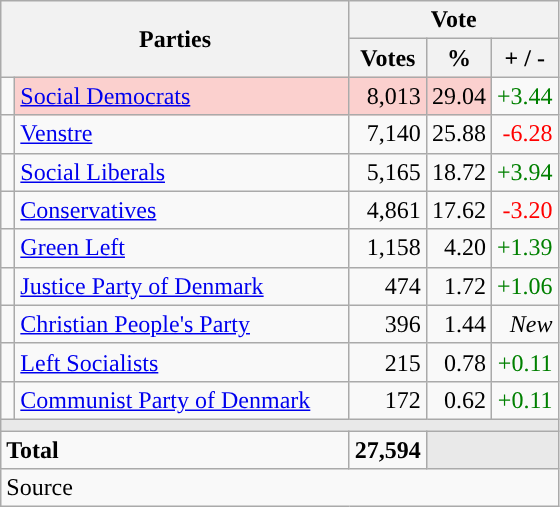<table class="wikitable" style="text-align:right;">
<tr>
<th style="text-align:centre;" rowspan="2" colspan="2" width="225">Parties</th>
<th colspan="3">Vote</th>
</tr>
<tr>
<th width="15">Votes</th>
<th width="15">%</th>
<th width="15">+ / -</th>
</tr>
<tr>
<td width="2" style="color:inherit;background:"></td>
<td bgcolor=#fbd0ce  align="left"><a href='#'>Social Democrats</a></td>
<td bgcolor=#fbd0ce>8,013</td>
<td bgcolor=#fbd0ce>29.04</td>
<td style=color:green;>+3.44</td>
</tr>
<tr>
<td width="2" style="color:inherit;background:"></td>
<td align="left"><a href='#'>Venstre</a></td>
<td>7,140</td>
<td>25.88</td>
<td style=color:red;>-6.28</td>
</tr>
<tr>
<td width="2" style="color:inherit;background:"></td>
<td align="left"><a href='#'>Social Liberals</a></td>
<td>5,165</td>
<td>18.72</td>
<td style=color:green;>+3.94</td>
</tr>
<tr>
<td width="2" style="color:inherit;background:"></td>
<td align="left"><a href='#'>Conservatives</a></td>
<td>4,861</td>
<td>17.62</td>
<td style=color:red;>-3.20</td>
</tr>
<tr>
<td width="2" style="color:inherit;background:"></td>
<td align="left"><a href='#'>Green Left</a></td>
<td>1,158</td>
<td>4.20</td>
<td style=color:green;>+1.39</td>
</tr>
<tr>
<td width="2" style="color:inherit;background:"></td>
<td align="left"><a href='#'>Justice Party of Denmark</a></td>
<td>474</td>
<td>1.72</td>
<td style=color:green;>+1.06</td>
</tr>
<tr>
<td width="2" style="color:inherit;background:"></td>
<td align="left"><a href='#'>Christian People's Party</a></td>
<td>396</td>
<td>1.44</td>
<td><em>New</em></td>
</tr>
<tr>
<td width="2" style="color:inherit;background:"></td>
<td align="left"><a href='#'>Left Socialists</a></td>
<td>215</td>
<td>0.78</td>
<td style=color:green;>+0.11</td>
</tr>
<tr>
<td width="2" style="color:inherit;background:"></td>
<td align="left"><a href='#'>Communist Party of Denmark</a></td>
<td>172</td>
<td>0.62</td>
<td style=color:green;>+0.11</td>
</tr>
<tr>
<td colspan="7" bgcolor="#E9E9E9"></td>
</tr>
<tr>
<td align="left" colspan="2"><strong>Total</strong></td>
<td><strong>27,594</strong></td>
<td bgcolor="#E9E9E9" colspan="2"></td>
</tr>
<tr>
<td align="left" colspan="6">Source</td>
</tr>
</table>
